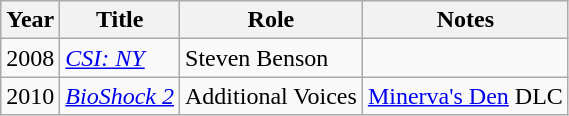<table class="wikitable sortable">
<tr>
<th>Year</th>
<th>Title</th>
<th>Role</th>
<th class="unsortable">Notes</th>
</tr>
<tr>
<td>2008</td>
<td><em><a href='#'>CSI: NY</a></em></td>
<td>Steven Benson</td>
<td></td>
</tr>
<tr>
<td>2010</td>
<td><em><a href='#'>BioShock 2</a></em></td>
<td>Additional Voices</td>
<td><a href='#'>Minerva's Den</a> DLC</td>
</tr>
</table>
